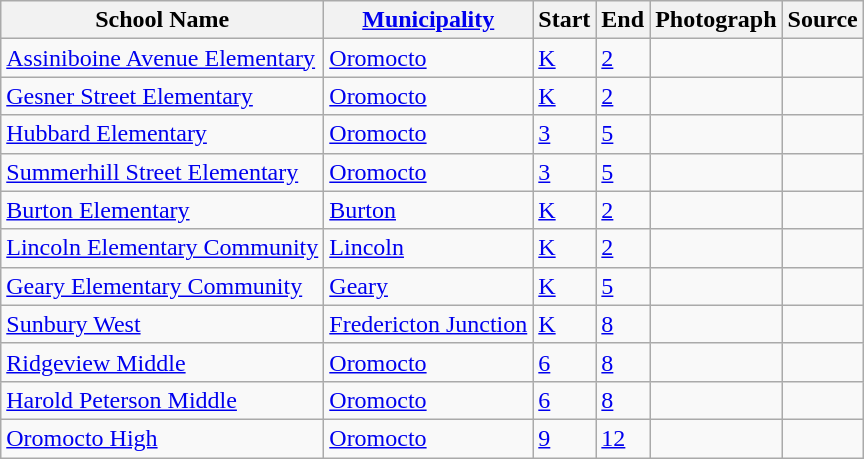<table class="wikitable sortable">
<tr>
<th>School Name</th>
<th><a href='#'>Municipality</a></th>
<th>Start</th>
<th>End</th>
<th>Photograph</th>
<th>Source</th>
</tr>
<tr>
<td><a href='#'>Assiniboine Avenue Elementary</a></td>
<td><a href='#'>Oromocto</a></td>
<td><a href='#'>K</a></td>
<td><a href='#'>2</a></td>
<td></td>
<td></td>
</tr>
<tr>
<td><a href='#'>Gesner Street Elementary</a></td>
<td><a href='#'>Oromocto</a></td>
<td><a href='#'>K</a></td>
<td><a href='#'>2</a></td>
<td></td>
<td></td>
</tr>
<tr>
<td><a href='#'>Hubbard Elementary</a></td>
<td><a href='#'>Oromocto</a></td>
<td><a href='#'>3</a></td>
<td><a href='#'>5</a></td>
<td></td>
<td></td>
</tr>
<tr>
<td><a href='#'>Summerhill Street Elementary</a></td>
<td><a href='#'>Oromocto</a></td>
<td><a href='#'>3</a></td>
<td><a href='#'>5</a></td>
<td></td>
<td></td>
</tr>
<tr>
<td><a href='#'>Burton Elementary</a></td>
<td><a href='#'>Burton</a></td>
<td><a href='#'>K</a></td>
<td><a href='#'>2</a></td>
<td></td>
<td></td>
</tr>
<tr>
<td><a href='#'>Lincoln Elementary Community</a></td>
<td><a href='#'>Lincoln</a></td>
<td><a href='#'>K</a></td>
<td><a href='#'>2</a></td>
<td></td>
<td></td>
</tr>
<tr>
<td><a href='#'>Geary Elementary Community</a></td>
<td><a href='#'>Geary</a></td>
<td><a href='#'>K</a></td>
<td><a href='#'>5</a></td>
<td></td>
<td></td>
</tr>
<tr>
<td><a href='#'>Sunbury West</a></td>
<td><a href='#'>Fredericton Junction</a></td>
<td><a href='#'>K</a></td>
<td><a href='#'>8</a></td>
<td></td>
<td></td>
</tr>
<tr>
<td><a href='#'>Ridgeview Middle</a></td>
<td><a href='#'>Oromocto</a></td>
<td><a href='#'>6</a></td>
<td><a href='#'>8</a></td>
<td></td>
<td></td>
</tr>
<tr>
<td><a href='#'>Harold Peterson Middle</a></td>
<td><a href='#'>Oromocto</a></td>
<td><a href='#'>6</a></td>
<td><a href='#'>8</a></td>
<td></td>
<td></td>
</tr>
<tr>
<td><a href='#'>Oromocto High</a></td>
<td><a href='#'>Oromocto</a></td>
<td><a href='#'>9</a></td>
<td><a href='#'>12</a></td>
<td></td>
<td></td>
</tr>
</table>
